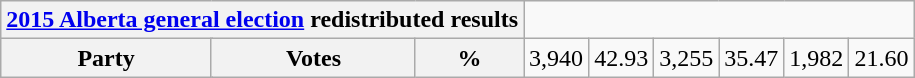<table class=wikitable>
<tr>
<th colspan=4><a href='#'>2015 Alberta general election</a> redistributed results</th>
</tr>
<tr>
<th colspan=2>Party</th>
<th>Votes</th>
<th>%<br></th>
<td align=right>3,940</td>
<td align=right>42.93<br></td>
<td align=right>3,255</td>
<td align=right>35.47<br></td>
<td align=right>1,982</td>
<td align=right>21.60<br></td>
</tr>
</table>
